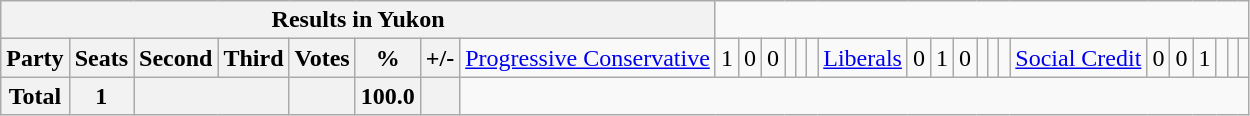<table class="wikitable">
<tr>
<th colspan=9>Results in Yukon</th>
</tr>
<tr>
<th colspan=2>Party</th>
<th>Seats</th>
<th>Second</th>
<th>Third</th>
<th>Votes</th>
<th>%</th>
<th>+/-<br></th>
<td><a href='#'>Progressive Conservative</a></td>
<td align="right">1</td>
<td align="right">0</td>
<td align="right">0</td>
<td align="right"></td>
<td align="right"></td>
<td align="right"><br></td>
<td><a href='#'>Liberals</a></td>
<td align="right">0</td>
<td align="right">1</td>
<td align="right">0</td>
<td align="right"></td>
<td align="right"></td>
<td align="right"><br></td>
<td><a href='#'>Social Credit</a></td>
<td align="right">0</td>
<td align="right">0</td>
<td align="right">1</td>
<td align="right"></td>
<td align="right"></td>
<td align="right"></td>
</tr>
<tr>
<th colspan="2">Total</th>
<th>1</th>
<th colspan="2"></th>
<th></th>
<th>100.0</th>
<th></th>
</tr>
</table>
